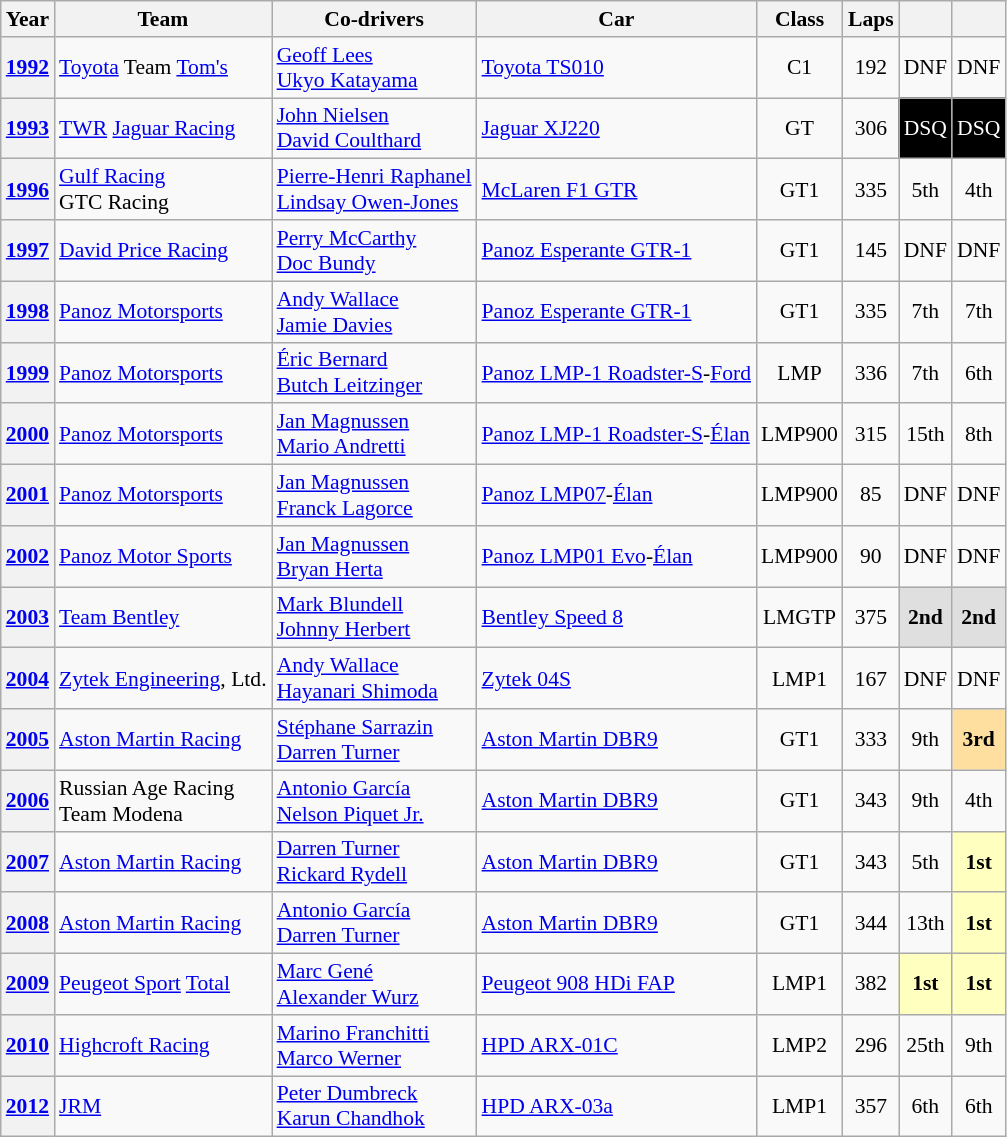<table class="wikitable" style="text-align:center; font-size:90%">
<tr>
<th>Year</th>
<th>Team</th>
<th>Co-drivers</th>
<th>Car</th>
<th>Class</th>
<th>Laps</th>
<th></th>
<th></th>
</tr>
<tr>
<th><a href='#'>1992</a></th>
<td align="left"> <a href='#'>Toyota</a> Team <a href='#'>Tom's</a></td>
<td align="left"> <a href='#'>Geoff Lees</a><br> <a href='#'>Ukyo Katayama</a></td>
<td align="left"><a href='#'>Toyota TS010</a></td>
<td>C1</td>
<td>192</td>
<td>DNF</td>
<td>DNF</td>
</tr>
<tr>
<th><a href='#'>1993</a></th>
<td align="left"> <a href='#'>TWR</a> <a href='#'>Jaguar Racing</a></td>
<td align="left"> <a href='#'>John Nielsen</a><br> <a href='#'>David Coulthard</a></td>
<td align="left"><a href='#'>Jaguar XJ220</a></td>
<td>GT</td>
<td>306</td>
<td style="background:#000; color:#fff;"><span>DSQ</span></td>
<td style="background:#000; color:#fff;"><span>DSQ</span></td>
</tr>
<tr>
<th><a href='#'>1996</a></th>
<td align="left"> <a href='#'>Gulf Racing</a><br> GTC Racing</td>
<td align="left" nowrap> <a href='#'>Pierre-Henri Raphanel</a><br> <a href='#'>Lindsay Owen-Jones</a></td>
<td align="left"><a href='#'>McLaren F1 GTR</a></td>
<td>GT1</td>
<td>335</td>
<td>5th</td>
<td>4th</td>
</tr>
<tr>
<th><a href='#'>1997</a></th>
<td align="left"> <a href='#'>David Price Racing</a></td>
<td align="left"> <a href='#'>Perry McCarthy</a><br> <a href='#'>Doc Bundy</a></td>
<td align="left"><a href='#'>Panoz Esperante GTR-1</a></td>
<td>GT1</td>
<td>145</td>
<td>DNF</td>
<td>DNF</td>
</tr>
<tr>
<th><a href='#'>1998</a></th>
<td align="left"> <a href='#'>Panoz Motorsports</a></td>
<td align="left"> <a href='#'>Andy Wallace</a><br> <a href='#'>Jamie Davies</a></td>
<td align="left"><a href='#'>Panoz Esperante GTR-1</a></td>
<td>GT1</td>
<td>335</td>
<td>7th</td>
<td>7th</td>
</tr>
<tr>
<th><a href='#'>1999</a></th>
<td align="left"> <a href='#'>Panoz Motorsports</a></td>
<td align="left"> <a href='#'>Éric Bernard</a><br> <a href='#'>Butch Leitzinger</a></td>
<td align="left" nowrap><a href='#'>Panoz LMP-1 Roadster-S</a>-<a href='#'>Ford</a></td>
<td>LMP</td>
<td>336</td>
<td>7th</td>
<td>6th</td>
</tr>
<tr>
<th><a href='#'>2000</a></th>
<td align="left"> <a href='#'>Panoz Motorsports</a></td>
<td align="left"> <a href='#'>Jan Magnussen</a><br> <a href='#'>Mario Andretti</a></td>
<td align="left" nowrap><a href='#'>Panoz LMP-1 Roadster-S</a>-<a href='#'>Élan</a></td>
<td>LMP900</td>
<td>315</td>
<td>15th</td>
<td>8th</td>
</tr>
<tr>
<th><a href='#'>2001</a></th>
<td align="left"> <a href='#'>Panoz Motorsports</a></td>
<td align="left"> <a href='#'>Jan Magnussen</a><br> <a href='#'>Franck Lagorce</a></td>
<td align="left"><a href='#'>Panoz LMP07</a>-<a href='#'>Élan</a></td>
<td>LMP900</td>
<td>85</td>
<td>DNF</td>
<td>DNF</td>
</tr>
<tr>
<th><a href='#'>2002</a></th>
<td align="left"> <a href='#'>Panoz Motor Sports</a></td>
<td align="left"> <a href='#'>Jan Magnussen</a><br> <a href='#'>Bryan Herta</a></td>
<td align="left"><a href='#'>Panoz LMP01 Evo</a>-<a href='#'>Élan</a></td>
<td>LMP900</td>
<td>90</td>
<td>DNF</td>
<td>DNF</td>
</tr>
<tr>
<th><a href='#'>2003</a></th>
<td align="left"> <a href='#'>Team Bentley</a></td>
<td align="left"> <a href='#'>Mark Blundell</a><br> <a href='#'>Johnny Herbert</a></td>
<td align="left"><a href='#'>Bentley Speed 8</a></td>
<td>LMGTP</td>
<td>375</td>
<td style="background:#DFDFDF;"><strong>2nd</strong></td>
<td style="background:#DFDFDF;"><strong>2nd</strong></td>
</tr>
<tr>
<th><a href='#'>2004</a></th>
<td align="left" nowrap> <a href='#'>Zytek Engineering</a>, Ltd.</td>
<td align="left"> <a href='#'>Andy Wallace</a><br> <a href='#'>Hayanari Shimoda</a></td>
<td align="left"><a href='#'>Zytek 04S</a></td>
<td>LMP1</td>
<td>167</td>
<td>DNF</td>
<td>DNF</td>
</tr>
<tr>
<th><a href='#'>2005</a></th>
<td align="left"> <a href='#'>Aston Martin Racing</a></td>
<td align="left"> <a href='#'>Stéphane Sarrazin</a><br> <a href='#'>Darren Turner</a></td>
<td align="left"><a href='#'>Aston Martin DBR9</a></td>
<td>GT1</td>
<td>333</td>
<td>9th</td>
<td style="background:#FFDF9F;"><strong>3rd</strong></td>
</tr>
<tr>
<th><a href='#'>2006</a></th>
<td align="left"> Russian Age Racing<br> Team Modena</td>
<td align="left"> <a href='#'>Antonio García</a><br> <a href='#'>Nelson Piquet Jr.</a></td>
<td align="left"><a href='#'>Aston Martin DBR9</a></td>
<td>GT1</td>
<td>343</td>
<td>9th</td>
<td>4th</td>
</tr>
<tr>
<th><a href='#'>2007</a></th>
<td align="left"> <a href='#'>Aston Martin Racing</a></td>
<td align="left"> <a href='#'>Darren Turner</a><br> <a href='#'>Rickard Rydell</a></td>
<td align="left"><a href='#'>Aston Martin DBR9</a></td>
<td>GT1</td>
<td>343</td>
<td>5th</td>
<td style="background:#FFFFBF;"><strong>1st</strong></td>
</tr>
<tr>
<th><a href='#'>2008</a></th>
<td align="left"> <a href='#'>Aston Martin Racing</a></td>
<td align="left"> <a href='#'>Antonio García</a><br> <a href='#'>Darren Turner</a></td>
<td align="left"><a href='#'>Aston Martin DBR9</a></td>
<td>GT1</td>
<td>344</td>
<td>13th</td>
<td style="background:#FFFFBF;"><strong>1st</strong></td>
</tr>
<tr>
<th><a href='#'>2009</a></th>
<td align="left"> <a href='#'>Peugeot Sport</a> <a href='#'>Total</a></td>
<td align="left"> <a href='#'>Marc Gené</a><br> <a href='#'>Alexander Wurz</a></td>
<td align="left"><a href='#'>Peugeot 908 HDi FAP</a></td>
<td>LMP1</td>
<td>382</td>
<td style="background:#FFFFBF;"><strong>1st</strong></td>
<td style="background:#FFFFBF;"><strong>1st</strong></td>
</tr>
<tr>
<th><a href='#'>2010</a></th>
<td align="left"> <a href='#'>Highcroft Racing</a></td>
<td align="left"> <a href='#'>Marino Franchitti</a><br> <a href='#'>Marco Werner</a></td>
<td align="left"><a href='#'>HPD ARX-01C</a></td>
<td>LMP2</td>
<td>296</td>
<td>25th</td>
<td>9th</td>
</tr>
<tr>
<th><a href='#'>2012</a></th>
<td align="left"> <a href='#'>JRM</a></td>
<td align="left"> <a href='#'>Peter Dumbreck</a><br> <a href='#'>Karun Chandhok</a></td>
<td align="left"><a href='#'>HPD ARX-03a</a></td>
<td>LMP1</td>
<td>357</td>
<td>6th</td>
<td>6th</td>
</tr>
</table>
